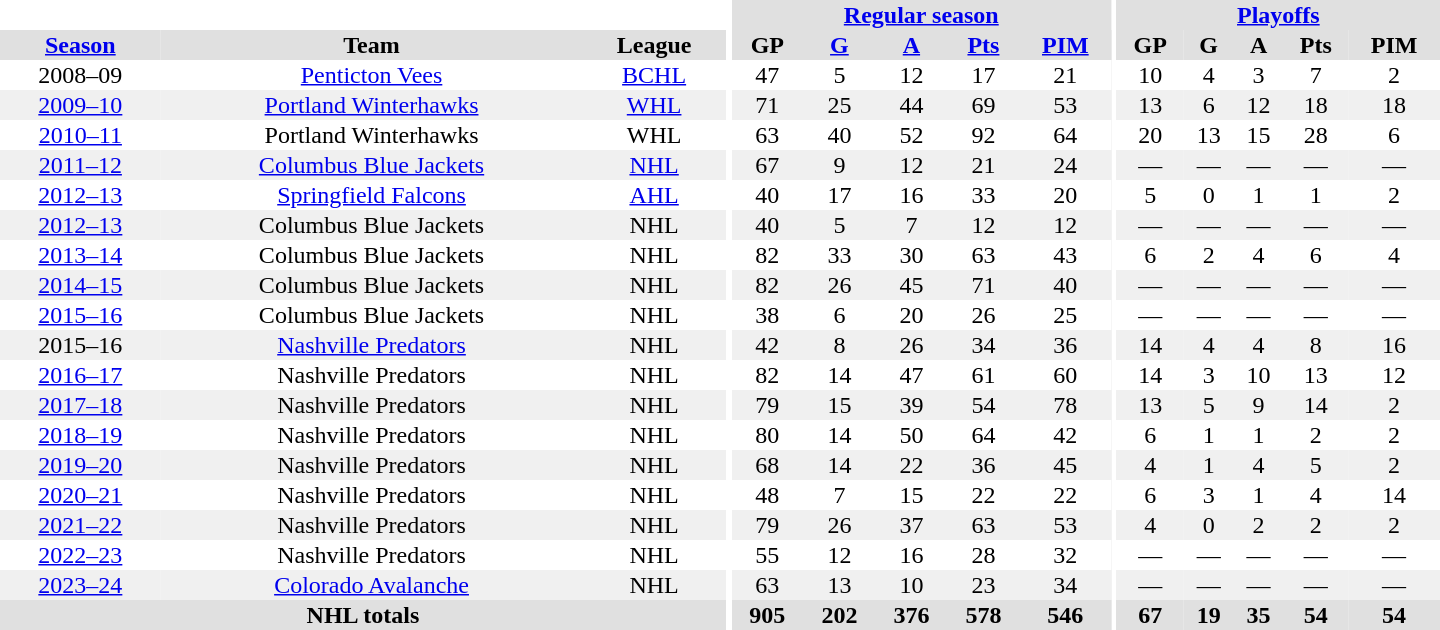<table border="0" cellpadding="1" cellspacing="0" style="text-align:center; width:60em">
<tr bgcolor="#e0e0e0">
<th colspan="3" bgcolor="#ffffff"></th>
<th rowspan="99" bgcolor="#ffffff"></th>
<th colspan="5"><a href='#'>Regular season</a></th>
<th rowspan="99" bgcolor="#ffffff"></th>
<th colspan="5"><a href='#'>Playoffs</a></th>
</tr>
<tr bgcolor="#e0e0e0">
<th><a href='#'>Season</a></th>
<th>Team</th>
<th>League</th>
<th>GP</th>
<th><a href='#'>G</a></th>
<th><a href='#'>A</a></th>
<th><a href='#'>Pts</a></th>
<th><a href='#'>PIM</a></th>
<th>GP</th>
<th>G</th>
<th>A</th>
<th>Pts</th>
<th>PIM</th>
</tr>
<tr>
<td>2008–09</td>
<td><a href='#'>Penticton Vees</a></td>
<td><a href='#'>BCHL</a></td>
<td>47</td>
<td>5</td>
<td>12</td>
<td>17</td>
<td>21</td>
<td>10</td>
<td>4</td>
<td>3</td>
<td>7</td>
<td>2</td>
</tr>
<tr bgcolor="#f0f0f0">
<td><a href='#'>2009–10</a></td>
<td><a href='#'>Portland Winterhawks</a></td>
<td><a href='#'>WHL</a></td>
<td>71</td>
<td>25</td>
<td>44</td>
<td>69</td>
<td>53</td>
<td>13</td>
<td>6</td>
<td>12</td>
<td>18</td>
<td>18</td>
</tr>
<tr>
<td><a href='#'>2010–11</a></td>
<td>Portland Winterhawks</td>
<td>WHL</td>
<td>63</td>
<td>40</td>
<td>52</td>
<td>92</td>
<td>64</td>
<td>20</td>
<td>13</td>
<td>15</td>
<td>28</td>
<td>6</td>
</tr>
<tr bgcolor="#f0f0f0">
<td><a href='#'>2011–12</a></td>
<td><a href='#'>Columbus Blue Jackets</a></td>
<td><a href='#'>NHL</a></td>
<td>67</td>
<td>9</td>
<td>12</td>
<td>21</td>
<td>24</td>
<td>—</td>
<td>—</td>
<td>—</td>
<td>—</td>
<td>—</td>
</tr>
<tr>
<td><a href='#'>2012–13</a></td>
<td><a href='#'>Springfield Falcons</a></td>
<td><a href='#'>AHL</a></td>
<td>40</td>
<td>17</td>
<td>16</td>
<td>33</td>
<td>20</td>
<td>5</td>
<td>0</td>
<td>1</td>
<td>1</td>
<td>2</td>
</tr>
<tr bgcolor="#f0f0f0">
<td><a href='#'>2012–13</a></td>
<td>Columbus Blue Jackets</td>
<td>NHL</td>
<td>40</td>
<td>5</td>
<td>7</td>
<td>12</td>
<td>12</td>
<td>—</td>
<td>—</td>
<td>—</td>
<td>—</td>
<td>—</td>
</tr>
<tr>
<td><a href='#'>2013–14</a></td>
<td>Columbus Blue Jackets</td>
<td>NHL</td>
<td>82</td>
<td>33</td>
<td>30</td>
<td>63</td>
<td>43</td>
<td>6</td>
<td>2</td>
<td>4</td>
<td>6</td>
<td>4</td>
</tr>
<tr bgcolor="#f0f0f0">
<td><a href='#'>2014–15</a></td>
<td>Columbus Blue Jackets</td>
<td>NHL</td>
<td>82</td>
<td>26</td>
<td>45</td>
<td>71</td>
<td>40</td>
<td>—</td>
<td>—</td>
<td>—</td>
<td>—</td>
<td>—</td>
</tr>
<tr>
<td><a href='#'>2015–16</a></td>
<td>Columbus Blue Jackets</td>
<td>NHL</td>
<td>38</td>
<td>6</td>
<td>20</td>
<td>26</td>
<td>25</td>
<td>—</td>
<td>—</td>
<td>—</td>
<td>—</td>
<td>—</td>
</tr>
<tr bgcolor="#f0f0f0">
<td>2015–16</td>
<td><a href='#'>Nashville Predators</a></td>
<td>NHL</td>
<td>42</td>
<td>8</td>
<td>26</td>
<td>34</td>
<td>36</td>
<td>14</td>
<td>4</td>
<td>4</td>
<td>8</td>
<td>16</td>
</tr>
<tr>
<td><a href='#'>2016–17</a></td>
<td>Nashville Predators</td>
<td>NHL</td>
<td>82</td>
<td>14</td>
<td>47</td>
<td>61</td>
<td>60</td>
<td>14</td>
<td>3</td>
<td>10</td>
<td>13</td>
<td>12</td>
</tr>
<tr bgcolor="#f0f0f0">
<td><a href='#'>2017–18</a></td>
<td>Nashville Predators</td>
<td>NHL</td>
<td>79</td>
<td>15</td>
<td>39</td>
<td>54</td>
<td>78</td>
<td>13</td>
<td>5</td>
<td>9</td>
<td>14</td>
<td>2</td>
</tr>
<tr>
<td><a href='#'>2018–19</a></td>
<td>Nashville Predators</td>
<td>NHL</td>
<td>80</td>
<td>14</td>
<td>50</td>
<td>64</td>
<td>42</td>
<td>6</td>
<td>1</td>
<td>1</td>
<td>2</td>
<td>2</td>
</tr>
<tr bgcolor="#f0f0f0">
<td><a href='#'>2019–20</a></td>
<td>Nashville Predators</td>
<td>NHL</td>
<td>68</td>
<td>14</td>
<td>22</td>
<td>36</td>
<td>45</td>
<td>4</td>
<td>1</td>
<td>4</td>
<td>5</td>
<td>2</td>
</tr>
<tr>
<td><a href='#'>2020–21</a></td>
<td>Nashville Predators</td>
<td>NHL</td>
<td>48</td>
<td>7</td>
<td>15</td>
<td>22</td>
<td>22</td>
<td>6</td>
<td>3</td>
<td>1</td>
<td>4</td>
<td>14</td>
</tr>
<tr bgcolor="#f0f0f0">
<td><a href='#'>2021–22</a></td>
<td>Nashville Predators</td>
<td>NHL</td>
<td>79</td>
<td>26</td>
<td>37</td>
<td>63</td>
<td>53</td>
<td>4</td>
<td>0</td>
<td>2</td>
<td>2</td>
<td>2</td>
</tr>
<tr>
<td><a href='#'>2022–23</a></td>
<td>Nashville Predators</td>
<td>NHL</td>
<td>55</td>
<td>12</td>
<td>16</td>
<td>28</td>
<td>32</td>
<td>—</td>
<td>—</td>
<td>—</td>
<td>—</td>
<td>—</td>
</tr>
<tr bgcolor="#f0f0f0">
<td><a href='#'>2023–24</a></td>
<td><a href='#'>Colorado Avalanche</a></td>
<td>NHL</td>
<td>63</td>
<td>13</td>
<td>10</td>
<td>23</td>
<td>34</td>
<td>—</td>
<td>—</td>
<td>—</td>
<td>—</td>
<td>—</td>
</tr>
<tr bgcolor="#e0e0e0">
<th colspan="3">NHL totals</th>
<th>905</th>
<th>202</th>
<th>376</th>
<th>578</th>
<th>546</th>
<th>67</th>
<th>19</th>
<th>35</th>
<th>54</th>
<th>54</th>
</tr>
</table>
